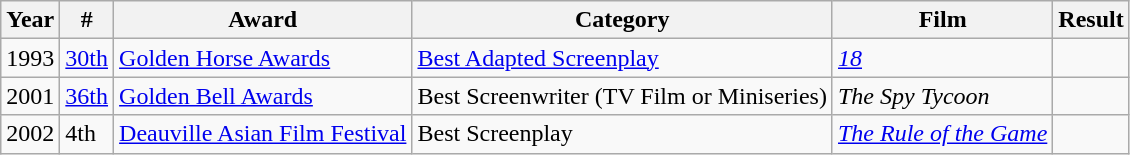<table class="wikitable sortable">
<tr>
<th>Year</th>
<th>#</th>
<th>Award</th>
<th>Category</th>
<th>Film</th>
<th>Result</th>
</tr>
<tr>
<td>1993</td>
<td><a href='#'>30th</a></td>
<td><a href='#'>Golden Horse Awards</a></td>
<td><a href='#'>Best Adapted Screenplay</a></td>
<td><em><a href='#'>18</a></em></td>
<td></td>
</tr>
<tr>
<td>2001</td>
<td><a href='#'>36th</a></td>
<td><a href='#'>Golden Bell Awards</a></td>
<td>Best Screenwriter (TV Film or Miniseries)</td>
<td><em>The Spy Tycoon</em></td>
<td></td>
</tr>
<tr>
<td>2002</td>
<td>4th</td>
<td><a href='#'>Deauville Asian Film Festival</a></td>
<td>Best Screenplay</td>
<td><em><a href='#'>The Rule of the Game</a></em></td>
<td></td>
</tr>
</table>
